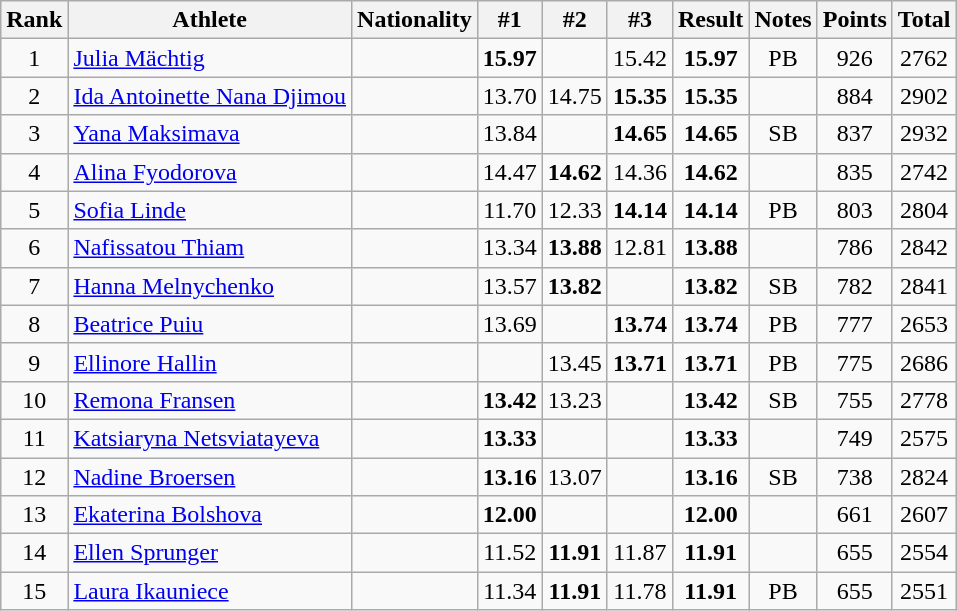<table class="wikitable sortable" style="text-align:center">
<tr>
<th>Rank</th>
<th>Athlete</th>
<th>Nationality</th>
<th>#1</th>
<th>#2</th>
<th>#3</th>
<th>Result</th>
<th>Notes</th>
<th>Points</th>
<th>Total</th>
</tr>
<tr>
<td>1</td>
<td align=left><a href='#'>Julia Mächtig</a></td>
<td align=left></td>
<td><strong>15.97</strong></td>
<td></td>
<td>15.42</td>
<td><strong>15.97</strong></td>
<td>PB</td>
<td>926</td>
<td>2762</td>
</tr>
<tr>
<td>2</td>
<td align=left><a href='#'>Ida Antoinette Nana Djimou</a></td>
<td align=left></td>
<td>13.70</td>
<td>14.75</td>
<td><strong>15.35</strong></td>
<td><strong>15.35</strong></td>
<td></td>
<td>884</td>
<td>2902</td>
</tr>
<tr>
<td>3</td>
<td align=left><a href='#'>Yana Maksimava</a></td>
<td align=left></td>
<td>13.84</td>
<td></td>
<td><strong>14.65</strong></td>
<td><strong>14.65</strong></td>
<td>SB</td>
<td>837</td>
<td>2932</td>
</tr>
<tr>
<td>4</td>
<td align=left><a href='#'>Alina Fyodorova</a></td>
<td align=left></td>
<td>14.47</td>
<td><strong>14.62</strong></td>
<td>14.36</td>
<td><strong>14.62</strong></td>
<td></td>
<td>835</td>
<td>2742</td>
</tr>
<tr>
<td>5</td>
<td align=left><a href='#'>Sofia Linde</a></td>
<td align=left></td>
<td>11.70</td>
<td>12.33</td>
<td><strong>14.14</strong></td>
<td><strong>14.14</strong></td>
<td>PB</td>
<td>803</td>
<td>2804</td>
</tr>
<tr>
<td>6</td>
<td align=left><a href='#'>Nafissatou Thiam</a></td>
<td align=left></td>
<td>13.34</td>
<td><strong>13.88</strong></td>
<td>12.81</td>
<td><strong>13.88</strong></td>
<td></td>
<td>786</td>
<td>2842</td>
</tr>
<tr>
<td>7</td>
<td align=left><a href='#'>Hanna Melnychenko</a></td>
<td align=left></td>
<td>13.57</td>
<td><strong>13.82</strong></td>
<td></td>
<td><strong>13.82</strong></td>
<td>SB</td>
<td>782</td>
<td>2841</td>
</tr>
<tr>
<td>8</td>
<td align=left><a href='#'>Beatrice Puiu</a></td>
<td align=left></td>
<td>13.69</td>
<td></td>
<td><strong>13.74</strong></td>
<td><strong>13.74</strong></td>
<td>PB</td>
<td>777</td>
<td>2653</td>
</tr>
<tr>
<td>9</td>
<td align=left><a href='#'>Ellinore Hallin</a></td>
<td align=left></td>
<td></td>
<td>13.45</td>
<td><strong>13.71</strong></td>
<td><strong>13.71</strong></td>
<td>PB</td>
<td>775</td>
<td>2686</td>
</tr>
<tr>
<td>10</td>
<td align=left><a href='#'>Remona Fransen</a></td>
<td align=left></td>
<td><strong>13.42</strong></td>
<td>13.23</td>
<td></td>
<td><strong>13.42</strong></td>
<td>SB</td>
<td>755</td>
<td>2778</td>
</tr>
<tr>
<td>11</td>
<td align=left><a href='#'>Katsiaryna Netsviatayeva</a></td>
<td align=left></td>
<td><strong>13.33</strong></td>
<td></td>
<td></td>
<td><strong>13.33</strong></td>
<td></td>
<td>749</td>
<td>2575</td>
</tr>
<tr>
<td>12</td>
<td align=left><a href='#'>Nadine Broersen</a></td>
<td align=left></td>
<td><strong>13.16</strong></td>
<td>13.07</td>
<td></td>
<td><strong>13.16</strong></td>
<td>SB</td>
<td>738</td>
<td>2824</td>
</tr>
<tr>
<td>13</td>
<td align=left><a href='#'>Ekaterina Bolshova</a></td>
<td align=left></td>
<td><strong>12.00</strong></td>
<td></td>
<td></td>
<td><strong>12.00</strong></td>
<td></td>
<td>661</td>
<td>2607</td>
</tr>
<tr>
<td>14</td>
<td align=left><a href='#'>Ellen Sprunger</a></td>
<td align=left></td>
<td>11.52</td>
<td><strong>11.91</strong></td>
<td>11.87</td>
<td><strong>11.91</strong></td>
<td></td>
<td>655</td>
<td>2554</td>
</tr>
<tr>
<td>15</td>
<td align=left><a href='#'>Laura Ikauniece</a></td>
<td align=left></td>
<td>11.34</td>
<td><strong>11.91</strong></td>
<td>11.78</td>
<td><strong>11.91</strong></td>
<td>PB</td>
<td>655</td>
<td>2551</td>
</tr>
</table>
